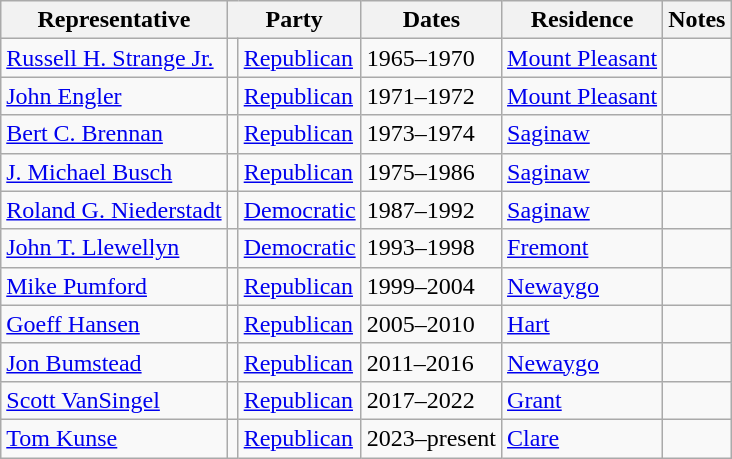<table class=wikitable>
<tr valign=bottom>
<th>Representative</th>
<th colspan="2">Party</th>
<th>Dates</th>
<th>Residence</th>
<th>Notes</th>
</tr>
<tr>
<td><a href='#'>Russell H. Strange Jr.</a></td>
<td bgcolor=></td>
<td><a href='#'>Republican</a></td>
<td>1965–1970</td>
<td><a href='#'>Mount Pleasant</a></td>
<td></td>
</tr>
<tr>
<td><a href='#'>John Engler</a></td>
<td bgcolor=></td>
<td><a href='#'>Republican</a></td>
<td>1971–1972</td>
<td><a href='#'>Mount Pleasant</a></td>
<td></td>
</tr>
<tr>
<td><a href='#'>Bert C. Brennan</a></td>
<td bgcolor=></td>
<td><a href='#'>Republican</a></td>
<td>1973–1974</td>
<td><a href='#'>Saginaw</a></td>
<td></td>
</tr>
<tr>
<td><a href='#'>J. Michael Busch</a></td>
<td bgcolor=></td>
<td><a href='#'>Republican</a></td>
<td>1975–1986</td>
<td><a href='#'>Saginaw</a></td>
<td></td>
</tr>
<tr>
<td><a href='#'>Roland G. Niederstadt</a></td>
<td bgcolor=></td>
<td><a href='#'>Democratic</a></td>
<td>1987–1992</td>
<td><a href='#'>Saginaw</a></td>
<td></td>
</tr>
<tr>
<td><a href='#'>John T. Llewellyn</a></td>
<td bgcolor=></td>
<td><a href='#'>Democratic</a></td>
<td>1993–1998</td>
<td><a href='#'>Fremont</a></td>
<td></td>
</tr>
<tr>
<td><a href='#'>Mike Pumford</a></td>
<td bgcolor=></td>
<td><a href='#'>Republican</a></td>
<td>1999–2004</td>
<td><a href='#'>Newaygo</a></td>
<td></td>
</tr>
<tr>
<td><a href='#'>Goeff Hansen</a></td>
<td bgcolor=></td>
<td><a href='#'>Republican</a></td>
<td>2005–2010</td>
<td><a href='#'>Hart</a></td>
<td></td>
</tr>
<tr>
<td><a href='#'>Jon Bumstead</a></td>
<td bgcolor=></td>
<td><a href='#'>Republican</a></td>
<td>2011–2016</td>
<td><a href='#'>Newaygo</a></td>
<td></td>
</tr>
<tr>
<td><a href='#'>Scott VanSingel</a></td>
<td bgcolor=></td>
<td><a href='#'>Republican</a></td>
<td>2017–2022</td>
<td><a href='#'>Grant</a></td>
<td></td>
</tr>
<tr>
<td><a href='#'>Tom Kunse</a></td>
<td bgcolor=></td>
<td><a href='#'>Republican</a></td>
<td>2023–present</td>
<td><a href='#'>Clare</a></td>
<td></td>
</tr>
</table>
